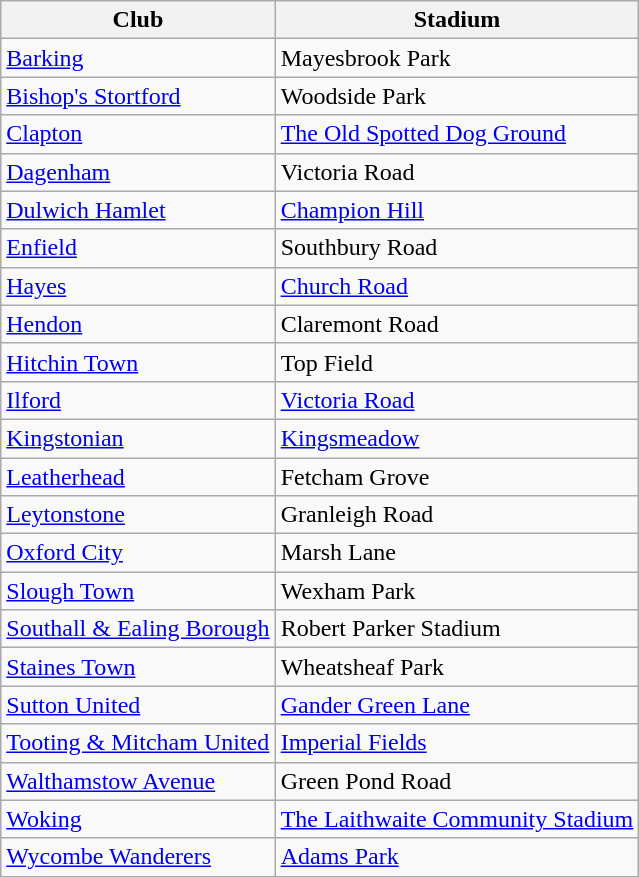<table class="wikitable sortable">
<tr>
<th>Club</th>
<th>Stadium</th>
</tr>
<tr>
<td><a href='#'>Barking</a></td>
<td>Mayesbrook Park</td>
</tr>
<tr>
<td><a href='#'>Bishop's Stortford</a></td>
<td>Woodside Park</td>
</tr>
<tr>
<td><a href='#'>Clapton</a></td>
<td><a href='#'>The Old Spotted Dog Ground</a></td>
</tr>
<tr>
<td><a href='#'>Dagenham</a></td>
<td>Victoria Road</td>
</tr>
<tr>
<td><a href='#'>Dulwich Hamlet</a></td>
<td><a href='#'>Champion Hill</a></td>
</tr>
<tr>
<td><a href='#'>Enfield</a></td>
<td>Southbury Road</td>
</tr>
<tr>
<td><a href='#'>Hayes</a></td>
<td><a href='#'>Church Road</a></td>
</tr>
<tr>
<td><a href='#'>Hendon</a></td>
<td>Claremont Road</td>
</tr>
<tr>
<td><a href='#'>Hitchin Town</a></td>
<td>Top Field</td>
</tr>
<tr>
<td><a href='#'>Ilford</a></td>
<td><a href='#'>Victoria Road</a></td>
</tr>
<tr>
<td><a href='#'>Kingstonian</a></td>
<td><a href='#'>Kingsmeadow</a></td>
</tr>
<tr>
<td><a href='#'>Leatherhead</a></td>
<td>Fetcham Grove</td>
</tr>
<tr>
<td><a href='#'>Leytonstone</a></td>
<td>Granleigh Road</td>
</tr>
<tr>
<td><a href='#'>Oxford City</a></td>
<td>Marsh Lane</td>
</tr>
<tr>
<td><a href='#'>Slough Town</a></td>
<td>Wexham Park</td>
</tr>
<tr>
<td><a href='#'>Southall & Ealing Borough</a></td>
<td>Robert Parker Stadium</td>
</tr>
<tr>
<td><a href='#'>Staines Town</a></td>
<td>Wheatsheaf Park</td>
</tr>
<tr>
<td><a href='#'>Sutton United</a></td>
<td><a href='#'>Gander Green Lane</a></td>
</tr>
<tr>
<td><a href='#'>Tooting & Mitcham United</a></td>
<td><a href='#'>Imperial Fields</a></td>
</tr>
<tr>
<td><a href='#'>Walthamstow Avenue</a></td>
<td>Green Pond Road</td>
</tr>
<tr>
<td><a href='#'>Woking</a></td>
<td><a href='#'>The Laithwaite Community Stadium</a></td>
</tr>
<tr>
<td><a href='#'>Wycombe Wanderers</a></td>
<td><a href='#'>Adams Park</a></td>
</tr>
</table>
